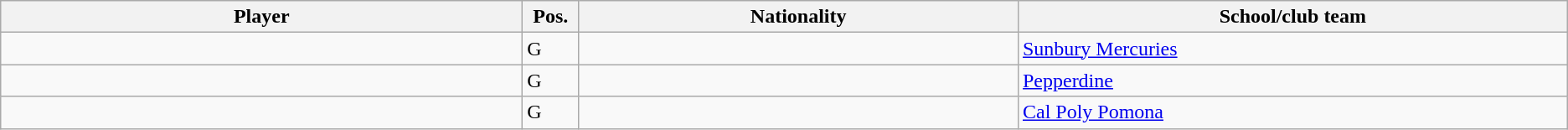<table class="wikitable sortable sortable">
<tr>
<th style="width:19%;">Player</th>
<th style="width:1%;">Pos.</th>
<th style="width:16%;">Nationality</th>
<th style="width:20%;">School/club team</th>
</tr>
<tr>
<td></td>
<td>G</td>
<td></td>
<td><a href='#'>Sunbury Mercuries</a> </td>
</tr>
<tr>
<td></td>
<td>G</td>
<td></td>
<td><a href='#'>Pepperdine</a></td>
</tr>
<tr>
<td></td>
<td>G</td>
<td></td>
<td><a href='#'>Cal Poly Pomona</a></td>
</tr>
</table>
